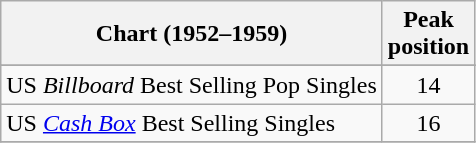<table class="wikitable sortable">
<tr>
<th align="left">Chart (1952–1959)</th>
<th style="text-align:center;">Peak<br>position</th>
</tr>
<tr>
</tr>
<tr>
</tr>
<tr>
<td align="left">US <em>Billboard</em> Best Selling Pop Singles</td>
<td style="text-align:center;">14</td>
</tr>
<tr>
<td>US <a href='#'><em>Cash Box</em></a> Best Selling Singles</td>
<td align="center">16</td>
</tr>
<tr>
</tr>
</table>
